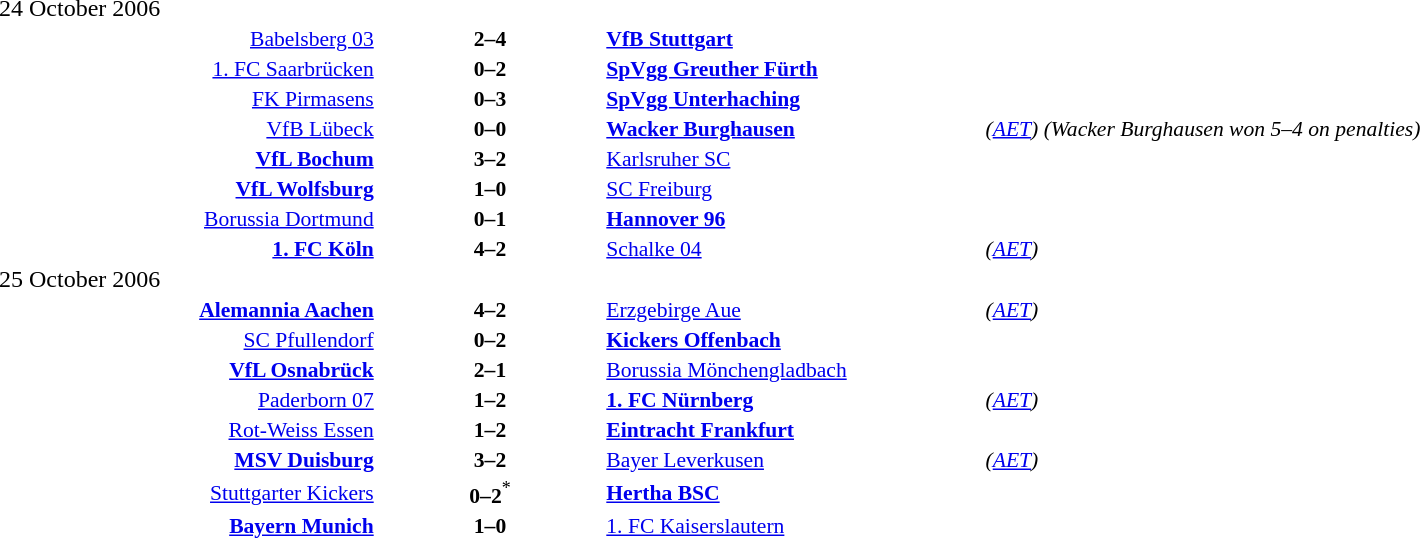<table width=100% cellspacing=1>
<tr>
<th width=20%></th>
<th width=12%></th>
<th width=20%></th>
<th></th>
</tr>
<tr>
<td>24 October 2006</td>
</tr>
<tr style=font-size:90%>
<td align=right><a href='#'>Babelsberg 03</a></td>
<td align=center><strong>2–4</strong></td>
<td><strong><a href='#'>VfB Stuttgart</a></strong></td>
</tr>
<tr style=font-size:90%>
<td align=right><a href='#'>1. FC Saarbrücken</a></td>
<td align=center><strong>0–2</strong></td>
<td><strong><a href='#'>SpVgg Greuther Fürth</a></strong></td>
</tr>
<tr style=font-size:90%>
<td align=right><a href='#'>FK Pirmasens</a></td>
<td align=center><strong>0–3</strong></td>
<td><strong><a href='#'>SpVgg Unterhaching</a></strong></td>
</tr>
<tr style=font-size:90%>
<td align=right><a href='#'>VfB Lübeck</a></td>
<td align=center><strong>0–0</strong></td>
<td><strong><a href='#'>Wacker Burghausen</a></strong></td>
<td><em>(<a href='#'>AET</a>) (Wacker Burghausen won 5–4 on penalties)</em></td>
</tr>
<tr style=font-size:90%>
<td align=right><strong><a href='#'>VfL Bochum</a></strong></td>
<td align=center><strong>3–2</strong></td>
<td><a href='#'>Karlsruher SC</a></td>
</tr>
<tr style=font-size:90%>
<td align=right><strong><a href='#'>VfL Wolfsburg</a></strong></td>
<td align=center><strong>1–0</strong></td>
<td><a href='#'>SC Freiburg</a></td>
</tr>
<tr style=font-size:90%>
<td align=right><a href='#'>Borussia Dortmund</a></td>
<td align=center><strong>0–1</strong></td>
<td><strong><a href='#'>Hannover 96</a></strong></td>
</tr>
<tr style=font-size:90%>
<td align=right><strong><a href='#'>1. FC Köln</a></strong></td>
<td align=center><strong>4–2</strong></td>
<td><a href='#'>Schalke 04</a></td>
<td><em>(<a href='#'>AET</a>)</em></td>
</tr>
<tr>
<td>25 October 2006</td>
</tr>
<tr style=font-size:90%>
<td align=right><strong><a href='#'>Alemannia Aachen</a></strong></td>
<td align=center><strong>4–2</strong></td>
<td><a href='#'>Erzgebirge Aue</a></td>
<td><em>(<a href='#'>AET</a>)</em></td>
</tr>
<tr style=font-size:90%>
<td align=right><a href='#'>SC Pfullendorf</a></td>
<td align=center><strong>0–2</strong></td>
<td><strong><a href='#'>Kickers Offenbach</a></strong></td>
</tr>
<tr style=font-size:90%>
<td align=right><strong><a href='#'>VfL Osnabrück</a></strong></td>
<td align=center><strong>2–1</strong></td>
<td><a href='#'>Borussia Mönchengladbach</a></td>
</tr>
<tr style=font-size:90%>
<td align=right><a href='#'>Paderborn 07</a></td>
<td align=center><strong>1–2</strong></td>
<td><strong><a href='#'>1. FC Nürnberg</a></strong></td>
<td><em>(<a href='#'>AET</a>)</em></td>
</tr>
<tr style=font-size:90%>
<td align=right><a href='#'>Rot-Weiss Essen</a></td>
<td align=center><strong>1–2</strong></td>
<td><strong><a href='#'>Eintracht Frankfurt</a></strong></td>
</tr>
<tr style=font-size:90%>
<td align=right><strong><a href='#'>MSV Duisburg</a></strong></td>
<td align=center><strong>3–2</strong></td>
<td><a href='#'>Bayer Leverkusen</a></td>
<td><em>(<a href='#'>AET</a>)</em></td>
</tr>
<tr style=font-size:90%>
<td align=right><a href='#'>Stuttgarter Kickers</a></td>
<td align=center><strong>0–2</strong><sup>*</sup></td>
<td><strong><a href='#'>Hertha BSC</a></strong></td>
</tr>
<tr style=font-size:90%>
<td align=right><strong><a href='#'>Bayern Munich</a></strong></td>
<td align=center><strong>1–0</strong></td>
<td><a href='#'>1. FC Kaiserslautern</a></td>
</tr>
</table>
